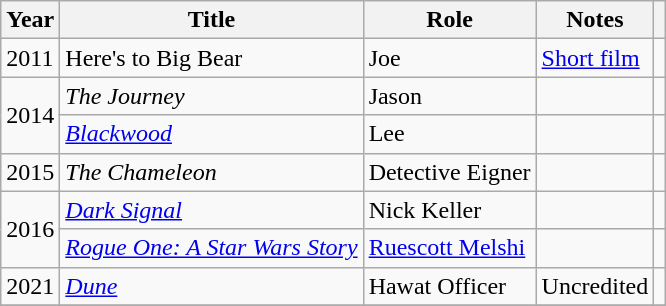<table class="wikitable">
<tr>
<th>Year</th>
<th>Title</th>
<th>Role</th>
<th>Notes</th>
<th></th>
</tr>
<tr>
<td>2011</td>
<td>Here's to Big Bear</td>
<td>Joe</td>
<td><a href='#'>Short film</a></td>
<td></td>
</tr>
<tr>
<td rowspan="2">2014</td>
<td><em>The Journey</em></td>
<td>Jason</td>
<td></td>
<td></td>
</tr>
<tr>
<td><em><a href='#'>Blackwood</a></em></td>
<td>Lee</td>
<td></td>
<td></td>
</tr>
<tr>
<td>2015</td>
<td><em>The Chameleon</em></td>
<td>Detective Eigner</td>
<td></td>
<td></td>
</tr>
<tr>
<td rowspan="2">2016</td>
<td><em><a href='#'>Dark Signal</a></em></td>
<td>Nick Keller</td>
<td></td>
<td></td>
</tr>
<tr>
<td><em><a href='#'>Rogue One: A Star Wars Story</a></em></td>
<td><a href='#'>Ruescott Melshi</a></td>
<td></td>
<td></td>
</tr>
<tr>
<td>2021</td>
<td><em><a href='#'>Dune</a></td>
<td>Hawat Officer</td>
<td>Uncredited</td>
<td></td>
</tr>
<tr>
</tr>
</table>
